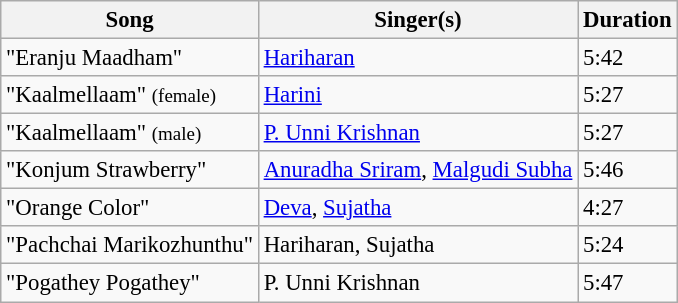<table class="wikitable" style="font-size:95%;">
<tr>
<th>Song</th>
<th>Singer(s)</th>
<th>Duration</th>
</tr>
<tr>
<td>"Eranju Maadham"</td>
<td><a href='#'>Hariharan</a></td>
<td>5:42</td>
</tr>
<tr>
<td>"Kaalmellaam" <small>(female)</small></td>
<td><a href='#'>Harini</a></td>
<td>5:27</td>
</tr>
<tr>
<td>"Kaalmellaam" <small>(male)</small></td>
<td><a href='#'>P. Unni Krishnan</a></td>
<td>5:27</td>
</tr>
<tr>
<td>"Konjum Strawberry"</td>
<td><a href='#'>Anuradha Sriram</a>, <a href='#'>Malgudi Subha</a></td>
<td>5:46</td>
</tr>
<tr>
<td>"Orange Color"</td>
<td><a href='#'>Deva</a>, <a href='#'>Sujatha</a></td>
<td>4:27</td>
</tr>
<tr>
<td>"Pachchai Marikozhunthu"</td>
<td>Hariharan, Sujatha</td>
<td>5:24</td>
</tr>
<tr>
<td>"Pogathey Pogathey"</td>
<td>P. Unni Krishnan</td>
<td>5:47</td>
</tr>
</table>
